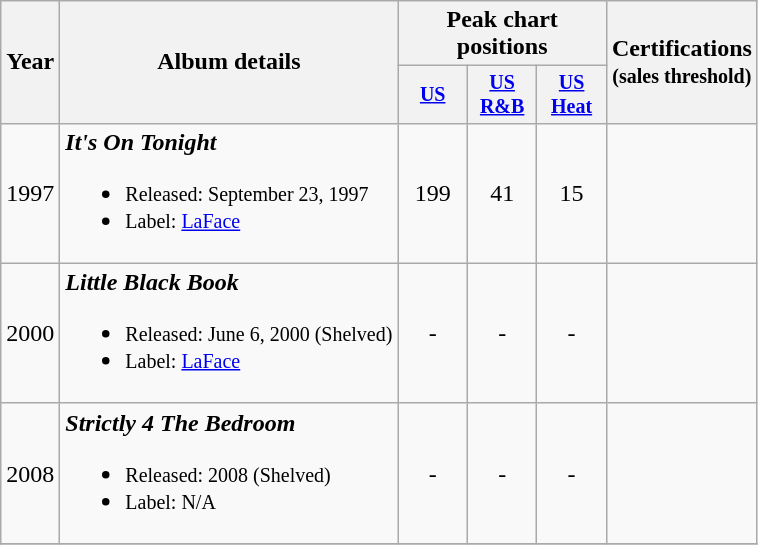<table class="wikitable" style="text-align:center;">
<tr>
<th rowspan="2">Year</th>
<th rowspan="2">Album details</th>
<th colspan="3">Peak chart positions</th>
<th rowspan="2">Certifications<br><small>(sales threshold)</small></th>
</tr>
<tr style="font-size:smaller;">
<th width="40"><a href='#'>US</a><br></th>
<th width="40"><a href='#'>US<br>R&B</a><br></th>
<th width="40"><a href='#'>US<br>Heat</a><br></th>
</tr>
<tr>
<td>1997</td>
<td align="left"><strong><em>It's On Tonight</em></strong><br><ul><li><small>Released: September 23, 1997</small></li><li><small>Label: <a href='#'>LaFace</a></small></li></ul></td>
<td>199</td>
<td>41</td>
<td>15</td>
<td align="left"></td>
</tr>
<tr>
<td>2000</td>
<td align="left"><strong><em>Little Black Book</em></strong><br><ul><li><small>Released: June 6, 2000 (Shelved)</small></li><li><small>Label: <a href='#'>LaFace</a></small></li></ul></td>
<td>-</td>
<td>-</td>
<td>-</td>
<td align="left"></td>
</tr>
<tr>
<td>2008</td>
<td align="left"><strong><em>Strictly 4 The Bedroom</em></strong><br><ul><li><small>Released: 2008 (Shelved)</small></li><li><small>Label: N/A</small></li></ul></td>
<td>-</td>
<td>-</td>
<td>-</td>
<td align="left"></td>
</tr>
<tr>
</tr>
</table>
